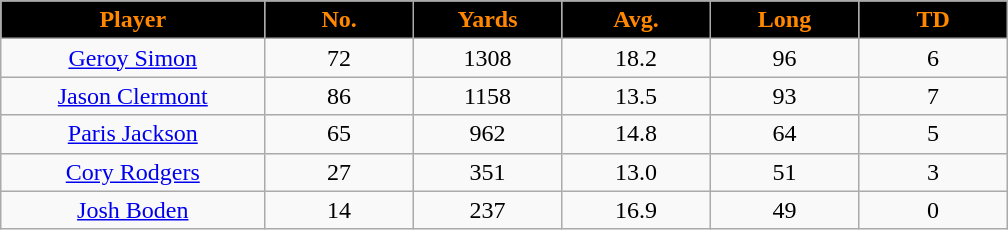<table class="wikitable sortable">
<tr>
<th style="background:black;color:#FF8800;" width="16%">Player</th>
<th style="background:black;color:#FF8800;" width="9%">No.</th>
<th style="background:black;color:#FF8800;" width="9%">Yards</th>
<th style="background:black;color:#FF8800;" width="9%">Avg.</th>
<th style="background:black;color:#FF8800;" width="9%">Long</th>
<th style="background:black;color:#FF8800;" width="9%">TD</th>
</tr>
<tr align="center">
<td><a href='#'>Geroy Simon</a></td>
<td>72</td>
<td>1308</td>
<td>18.2</td>
<td>96</td>
<td>6</td>
</tr>
<tr align="center">
<td><a href='#'>Jason Clermont</a></td>
<td>86</td>
<td>1158</td>
<td>13.5</td>
<td>93</td>
<td>7</td>
</tr>
<tr align="center">
<td><a href='#'>Paris Jackson</a></td>
<td>65</td>
<td>962</td>
<td>14.8</td>
<td>64</td>
<td>5</td>
</tr>
<tr align="center">
<td><a href='#'>Cory Rodgers</a></td>
<td>27</td>
<td>351</td>
<td>13.0</td>
<td>51</td>
<td>3</td>
</tr>
<tr align="center">
<td><a href='#'>Josh Boden</a></td>
<td>14</td>
<td>237</td>
<td>16.9</td>
<td>49</td>
<td>0</td>
</tr>
</table>
